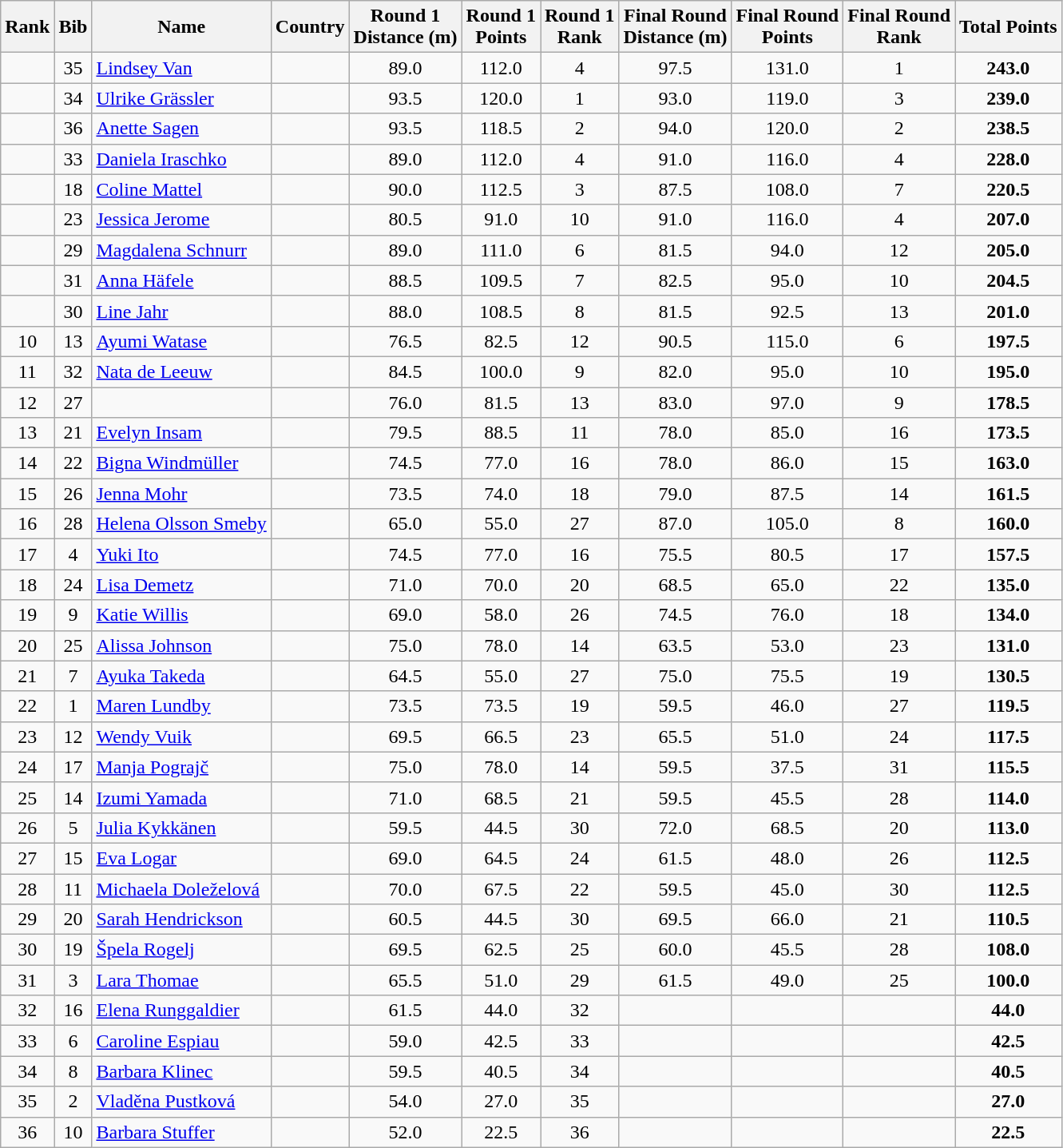<table class="wikitable sortable" style="text-align:center">
<tr>
<th>Rank</th>
<th>Bib</th>
<th>Name</th>
<th>Country</th>
<th>Round 1<br>Distance (m)</th>
<th>Round 1<br>Points</th>
<th>Round 1<br>Rank</th>
<th>Final Round <br>Distance (m)</th>
<th>Final Round <br>Points</th>
<th>Final Round<br> Rank</th>
<th>Total Points</th>
</tr>
<tr>
<td></td>
<td>35</td>
<td align=left><a href='#'>Lindsey Van</a></td>
<td align=left></td>
<td>89.0</td>
<td>112.0</td>
<td>4</td>
<td>97.5</td>
<td>131.0</td>
<td>1</td>
<td><strong>243.0</strong></td>
</tr>
<tr>
<td></td>
<td>34</td>
<td align=left><a href='#'>Ulrike Grässler</a></td>
<td align=left></td>
<td>93.5</td>
<td>120.0</td>
<td>1</td>
<td>93.0</td>
<td>119.0</td>
<td>3</td>
<td><strong>239.0</strong></td>
</tr>
<tr>
<td></td>
<td>36</td>
<td align=left><a href='#'>Anette Sagen</a></td>
<td align=left></td>
<td>93.5</td>
<td>118.5</td>
<td>2</td>
<td>94.0</td>
<td>120.0</td>
<td>2</td>
<td><strong>238.5</strong></td>
</tr>
<tr>
<td></td>
<td>33</td>
<td align=left><a href='#'>Daniela Iraschko</a></td>
<td align=left></td>
<td>89.0</td>
<td>112.0</td>
<td>4</td>
<td>91.0</td>
<td>116.0</td>
<td>4</td>
<td><strong>228.0</strong></td>
</tr>
<tr>
<td></td>
<td>18</td>
<td align=left><a href='#'>Coline Mattel</a></td>
<td align=left></td>
<td>90.0</td>
<td>112.5</td>
<td>3</td>
<td>87.5</td>
<td>108.0</td>
<td>7</td>
<td><strong>220.5</strong></td>
</tr>
<tr>
<td></td>
<td>23</td>
<td align=left><a href='#'>Jessica Jerome</a></td>
<td align=left></td>
<td>80.5</td>
<td>91.0</td>
<td>10</td>
<td>91.0</td>
<td>116.0</td>
<td>4</td>
<td><strong>207.0</strong></td>
</tr>
<tr>
<td></td>
<td>29</td>
<td align=left><a href='#'>Magdalena Schnurr</a></td>
<td align=left></td>
<td>89.0</td>
<td>111.0</td>
<td>6</td>
<td>81.5</td>
<td>94.0</td>
<td>12</td>
<td><strong>205.0</strong></td>
</tr>
<tr>
<td></td>
<td>31</td>
<td align=left><a href='#'>Anna Häfele</a></td>
<td align=left></td>
<td>88.5</td>
<td>109.5</td>
<td>7</td>
<td>82.5</td>
<td>95.0</td>
<td>10</td>
<td><strong>204.5</strong></td>
</tr>
<tr>
<td></td>
<td>30</td>
<td align=left><a href='#'>Line Jahr</a></td>
<td align=left></td>
<td>88.0</td>
<td>108.5</td>
<td>8</td>
<td>81.5</td>
<td>92.5</td>
<td>13</td>
<td><strong>201.0</strong></td>
</tr>
<tr>
<td>10</td>
<td>13</td>
<td align=left><a href='#'>Ayumi Watase</a></td>
<td align=left></td>
<td>76.5</td>
<td>82.5</td>
<td>12</td>
<td>90.5</td>
<td>115.0</td>
<td>6</td>
<td><strong>197.5</strong></td>
</tr>
<tr>
<td>11</td>
<td>32</td>
<td align=left><a href='#'>Nata de Leeuw</a></td>
<td align=left></td>
<td>84.5</td>
<td>100.0</td>
<td>9</td>
<td>82.0</td>
<td>95.0</td>
<td>10</td>
<td><strong>195.0</strong></td>
</tr>
<tr>
<td>12</td>
<td>27</td>
<td align=left></td>
<td align=left></td>
<td>76.0</td>
<td>81.5</td>
<td>13</td>
<td>83.0</td>
<td>97.0</td>
<td>9</td>
<td><strong>178.5</strong></td>
</tr>
<tr>
<td>13</td>
<td>21</td>
<td align=left><a href='#'>Evelyn Insam</a></td>
<td align=left></td>
<td>79.5</td>
<td>88.5</td>
<td>11</td>
<td>78.0</td>
<td>85.0</td>
<td>16</td>
<td><strong>173.5</strong></td>
</tr>
<tr>
<td>14</td>
<td>22</td>
<td align=left><a href='#'>Bigna Windmüller</a></td>
<td align=left></td>
<td>74.5</td>
<td>77.0</td>
<td>16</td>
<td>78.0</td>
<td>86.0</td>
<td>15</td>
<td><strong>163.0</strong></td>
</tr>
<tr>
<td>15</td>
<td>26</td>
<td align=left><a href='#'>Jenna Mohr</a></td>
<td align=left></td>
<td>73.5</td>
<td>74.0</td>
<td>18</td>
<td>79.0</td>
<td>87.5</td>
<td>14</td>
<td><strong>161.5</strong></td>
</tr>
<tr>
<td>16</td>
<td>28</td>
<td align=left><a href='#'>Helena Olsson Smeby</a></td>
<td align=left></td>
<td>65.0</td>
<td>55.0</td>
<td>27</td>
<td>87.0</td>
<td>105.0</td>
<td>8</td>
<td><strong>160.0</strong></td>
</tr>
<tr>
<td>17</td>
<td>4</td>
<td align=left><a href='#'>Yuki Ito</a></td>
<td align=left></td>
<td>74.5</td>
<td>77.0</td>
<td>16</td>
<td>75.5</td>
<td>80.5</td>
<td>17</td>
<td><strong>157.5</strong></td>
</tr>
<tr>
<td>18</td>
<td>24</td>
<td align=left><a href='#'>Lisa Demetz</a></td>
<td align=left></td>
<td>71.0</td>
<td>70.0</td>
<td>20</td>
<td>68.5</td>
<td>65.0</td>
<td>22</td>
<td><strong>135.0</strong></td>
</tr>
<tr>
<td>19</td>
<td>9</td>
<td align=left><a href='#'>Katie Willis</a></td>
<td align=left></td>
<td>69.0</td>
<td>58.0</td>
<td>26</td>
<td>74.5</td>
<td>76.0</td>
<td>18</td>
<td><strong>134.0</strong></td>
</tr>
<tr>
<td>20</td>
<td>25</td>
<td align=left><a href='#'>Alissa Johnson</a></td>
<td align=left></td>
<td>75.0</td>
<td>78.0</td>
<td>14</td>
<td>63.5</td>
<td>53.0</td>
<td>23</td>
<td><strong>131.0</strong></td>
</tr>
<tr>
<td>21</td>
<td>7</td>
<td align=left><a href='#'>Ayuka Takeda</a></td>
<td align=left></td>
<td>64.5</td>
<td>55.0</td>
<td>27</td>
<td>75.0</td>
<td>75.5</td>
<td>19</td>
<td><strong>130.5</strong></td>
</tr>
<tr>
<td>22</td>
<td>1</td>
<td align=left><a href='#'>Maren Lundby</a></td>
<td align=left></td>
<td>73.5</td>
<td>73.5</td>
<td>19</td>
<td>59.5</td>
<td>46.0</td>
<td>27</td>
<td><strong>119.5</strong></td>
</tr>
<tr>
<td>23</td>
<td>12</td>
<td align=left><a href='#'>Wendy Vuik</a></td>
<td align=left></td>
<td>69.5</td>
<td>66.5</td>
<td>23</td>
<td>65.5</td>
<td>51.0</td>
<td>24</td>
<td><strong>117.5</strong></td>
</tr>
<tr>
<td>24</td>
<td>17</td>
<td align=left><a href='#'>Manja Pograjč</a></td>
<td align=left></td>
<td>75.0</td>
<td>78.0</td>
<td>14</td>
<td>59.5</td>
<td>37.5</td>
<td>31</td>
<td><strong>115.5</strong></td>
</tr>
<tr>
<td>25</td>
<td>14</td>
<td align=left><a href='#'>Izumi Yamada</a></td>
<td align=left></td>
<td>71.0</td>
<td>68.5</td>
<td>21</td>
<td>59.5</td>
<td>45.5</td>
<td>28</td>
<td><strong>114.0</strong></td>
</tr>
<tr>
<td>26</td>
<td>5</td>
<td align=left><a href='#'>Julia Kykkänen</a></td>
<td align=left></td>
<td>59.5</td>
<td>44.5</td>
<td>30</td>
<td>72.0</td>
<td>68.5</td>
<td>20</td>
<td><strong>113.0</strong></td>
</tr>
<tr>
<td>27</td>
<td>15</td>
<td align=left><a href='#'>Eva Logar</a></td>
<td align=left></td>
<td>69.0</td>
<td>64.5</td>
<td>24</td>
<td>61.5</td>
<td>48.0</td>
<td>26</td>
<td><strong>112.5</strong></td>
</tr>
<tr>
<td>28</td>
<td>11</td>
<td align=left><a href='#'>Michaela Doleželová</a></td>
<td align=left></td>
<td>70.0</td>
<td>67.5</td>
<td>22</td>
<td>59.5</td>
<td>45.0</td>
<td>30</td>
<td><strong>112.5</strong></td>
</tr>
<tr>
<td>29</td>
<td>20</td>
<td align=left><a href='#'>Sarah Hendrickson</a></td>
<td align=left></td>
<td>60.5</td>
<td>44.5</td>
<td>30</td>
<td>69.5</td>
<td>66.0</td>
<td>21</td>
<td><strong>110.5</strong></td>
</tr>
<tr>
<td>30</td>
<td>19</td>
<td align=left><a href='#'>Špela Rogelj</a></td>
<td align=left></td>
<td>69.5</td>
<td>62.5</td>
<td>25</td>
<td>60.0</td>
<td>45.5</td>
<td>28</td>
<td><strong>108.0</strong></td>
</tr>
<tr>
<td>31</td>
<td>3</td>
<td align=left><a href='#'>Lara Thomae</a></td>
<td align=left></td>
<td>65.5</td>
<td>51.0</td>
<td>29</td>
<td>61.5</td>
<td>49.0</td>
<td>25</td>
<td><strong>100.0</strong></td>
</tr>
<tr>
<td>32</td>
<td>16</td>
<td align=left><a href='#'>Elena Runggaldier</a></td>
<td align=left></td>
<td>61.5</td>
<td>44.0</td>
<td>32</td>
<td></td>
<td></td>
<td></td>
<td><strong>44.0</strong></td>
</tr>
<tr>
<td>33</td>
<td>6</td>
<td align=left><a href='#'>Caroline Espiau</a></td>
<td align=left></td>
<td>59.0</td>
<td>42.5</td>
<td>33</td>
<td></td>
<td></td>
<td></td>
<td><strong>42.5</strong></td>
</tr>
<tr>
<td>34</td>
<td>8</td>
<td align=left><a href='#'>Barbara Klinec</a></td>
<td align=left></td>
<td>59.5</td>
<td>40.5</td>
<td>34</td>
<td></td>
<td></td>
<td></td>
<td><strong>40.5</strong></td>
</tr>
<tr>
<td>35</td>
<td>2</td>
<td align=left><a href='#'>Vladěna Pustková</a></td>
<td align=left></td>
<td>54.0</td>
<td>27.0</td>
<td>35</td>
<td></td>
<td></td>
<td></td>
<td><strong>27.0</strong></td>
</tr>
<tr>
<td>36</td>
<td>10</td>
<td align=left><a href='#'>Barbara Stuffer</a></td>
<td align=left></td>
<td>52.0</td>
<td>22.5</td>
<td>36</td>
<td></td>
<td></td>
<td></td>
<td><strong>22.5</strong></td>
</tr>
</table>
